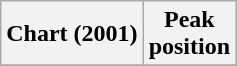<table class="wikitable sortable plainrowheaders" style="text-align:center">
<tr>
<th scope="col">Chart (2001)</th>
<th scope="col">Peak<br>position</th>
</tr>
<tr>
</tr>
</table>
